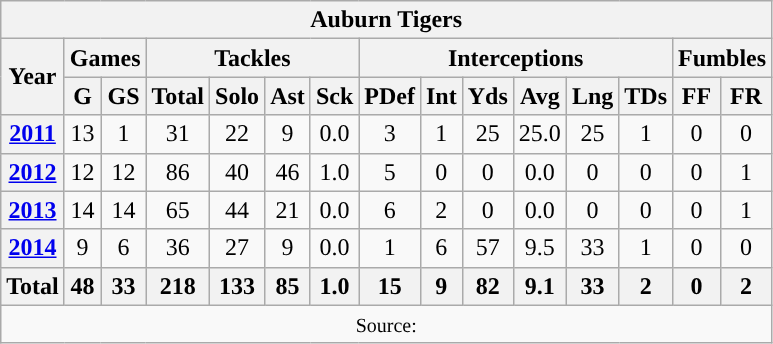<table class="wikitable" style="text-align: center;">
<tr>
<th colspan="15"><strong>Auburn Tigers</strong></th>
</tr>
<tr>
<th rowspan="2">Year</th>
<th colspan="2">Games</th>
<th colspan=4>Tackles</th>
<th colspan=6>Interceptions</th>
<th colspan=2>Fumbles</th>
</tr>
<tr>
<th>G</th>
<th>GS</th>
<th>Total</th>
<th>Solo</th>
<th>Ast</th>
<th>Sck</th>
<th>PDef</th>
<th>Int</th>
<th>Yds</th>
<th>Avg</th>
<th>Lng</th>
<th>TDs</th>
<th>FF</th>
<th>FR</th>
</tr>
<tr>
<th><a href='#'>2011</a></th>
<td>13</td>
<td>1</td>
<td>31</td>
<td>22</td>
<td>9</td>
<td>0.0</td>
<td>3</td>
<td>1</td>
<td>25</td>
<td>25.0</td>
<td>25</td>
<td>1</td>
<td>0</td>
<td>0</td>
</tr>
<tr>
<th><a href='#'>2012</a></th>
<td>12</td>
<td>12</td>
<td>86</td>
<td>40</td>
<td>46</td>
<td>1.0</td>
<td>5</td>
<td>0</td>
<td>0</td>
<td>0.0</td>
<td>0</td>
<td>0</td>
<td>0</td>
<td>1</td>
</tr>
<tr>
<th><a href='#'>2013</a></th>
<td>14</td>
<td>14</td>
<td>65</td>
<td>44</td>
<td>21</td>
<td>0.0</td>
<td>6</td>
<td>2</td>
<td>0</td>
<td>0.0</td>
<td>0</td>
<td>0</td>
<td>0</td>
<td>1</td>
</tr>
<tr>
<th><a href='#'>2014</a></th>
<td>9</td>
<td>6</td>
<td>36</td>
<td>27</td>
<td>9</td>
<td>0.0</td>
<td>1</td>
<td>6</td>
<td>57</td>
<td>9.5</td>
<td>33</td>
<td>1</td>
<td>0</td>
<td>0</td>
</tr>
<tr>
<th>Total</th>
<th>48</th>
<th>33</th>
<th>218</th>
<th>133</th>
<th>85</th>
<th>1.0</th>
<th>15</th>
<th>9</th>
<th>82</th>
<th>9.1</th>
<th>33</th>
<th>2</th>
<th>0</th>
<th>2</th>
</tr>
<tr>
<td colspan="15"><small>Source:  </small></td>
</tr>
</table>
